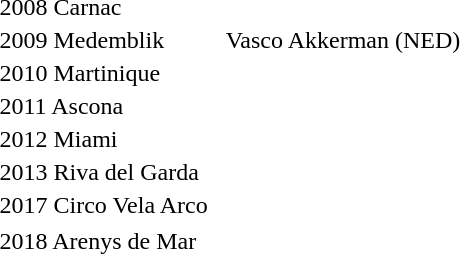<table>
<tr>
<td>2008 Carnac</td>
<td></td>
<td></td>
<td></td>
</tr>
<tr>
<td>2009 Medemblik</td>
<td></td>
<td></td>
<td>Vasco Akkerman (NED)</td>
</tr>
<tr>
<td>2010 Martinique</td>
<td></td>
<td></td>
<td></td>
</tr>
<tr>
<td>2011 Ascona</td>
<td></td>
<td></td>
<td></td>
</tr>
<tr>
<td>2012 Miami</td>
<td></td>
<td></td>
<td></td>
</tr>
<tr>
<td>2013 Riva del Garda</td>
<td></td>
<td></td>
<td></td>
</tr>
<tr>
<td>2017 Circo Vela Arco</td>
<td></td>
<td></td>
<td></td>
</tr>
<tr>
</tr>
<tr>
<td>2018 Arenys de Mar</td>
<td></td>
<td></td>
<td></td>
</tr>
<tr>
</tr>
</table>
